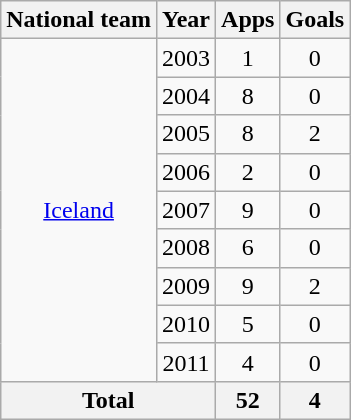<table class=wikitable style="text-align: center">
<tr>
<th>National team</th>
<th>Year</th>
<th>Apps</th>
<th>Goals</th>
</tr>
<tr>
<td rowspan=9><a href='#'>Iceland</a></td>
<td>2003</td>
<td>1</td>
<td>0</td>
</tr>
<tr>
<td>2004</td>
<td>8</td>
<td>0</td>
</tr>
<tr>
<td>2005</td>
<td>8</td>
<td>2</td>
</tr>
<tr>
<td>2006</td>
<td>2</td>
<td>0</td>
</tr>
<tr>
<td>2007</td>
<td>9</td>
<td>0</td>
</tr>
<tr>
<td>2008</td>
<td>6</td>
<td>0</td>
</tr>
<tr>
<td>2009</td>
<td>9</td>
<td>2</td>
</tr>
<tr>
<td>2010</td>
<td>5</td>
<td>0</td>
</tr>
<tr>
<td>2011</td>
<td>4</td>
<td>0</td>
</tr>
<tr>
<th colspan=2>Total</th>
<th>52</th>
<th>4</th>
</tr>
</table>
